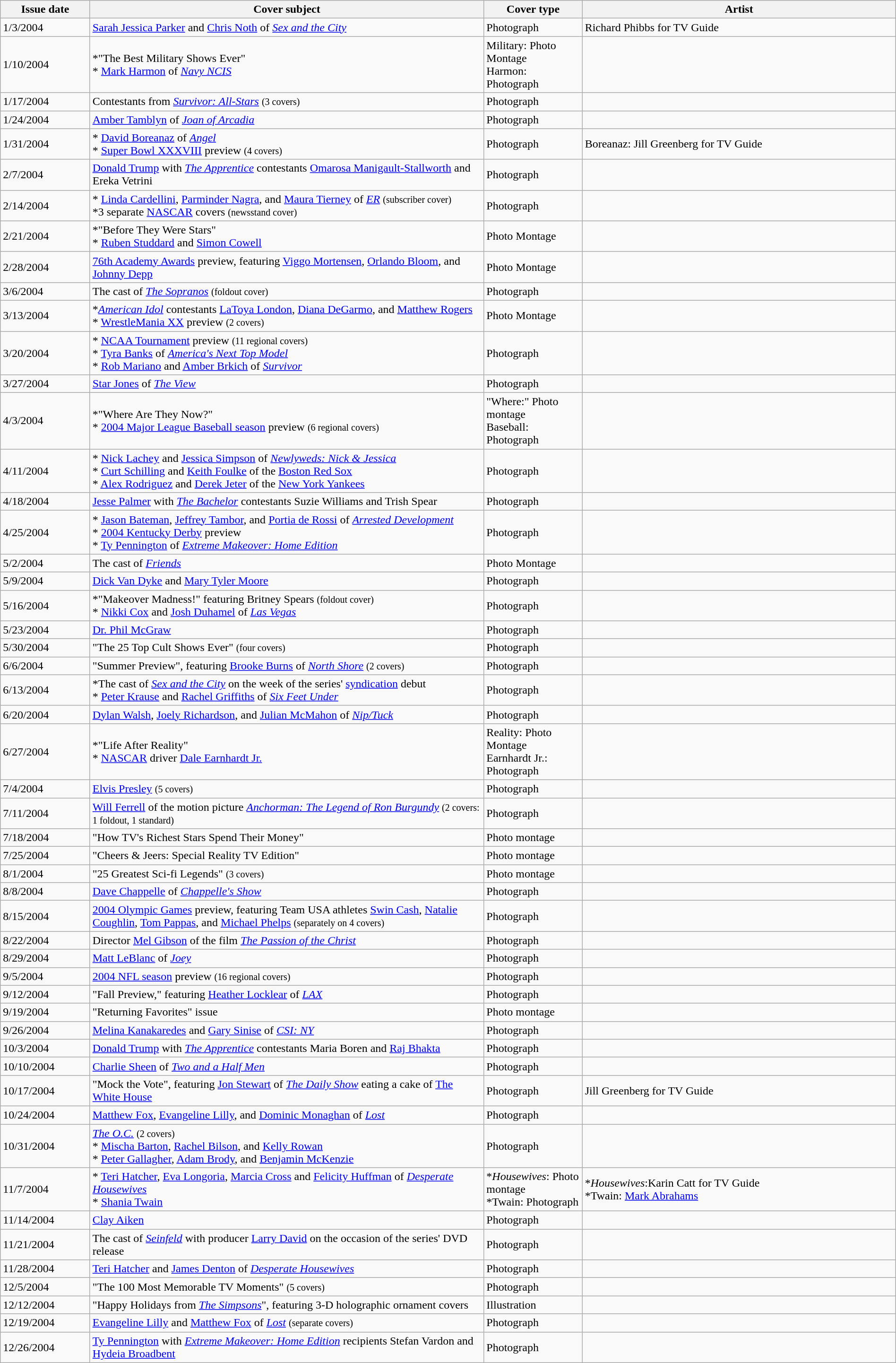<table class="wikitable sortable"  style="width:100%;">
<tr>
<th style="width:10%;">Issue date</th>
<th style="width:44%;">Cover subject</th>
<th style="width:11%;">Cover type</th>
<th style="width:35%;">Artist</th>
</tr>
<tr>
<td>1/3/2004</td>
<td><a href='#'>Sarah Jessica Parker</a> and <a href='#'>Chris Noth</a> of <em><a href='#'>Sex and the City</a></em></td>
<td>Photograph</td>
<td>Richard Phibbs for TV Guide</td>
</tr>
<tr>
<td>1/10/2004</td>
<td>*"The Best Military Shows Ever"<br>* <a href='#'>Mark Harmon</a> of <em><a href='#'>Navy NCIS</a></em></td>
<td>Military: Photo Montage<br>Harmon: Photograph</td>
<td></td>
</tr>
<tr>
<td>1/17/2004</td>
<td>Contestants from <em><a href='#'>Survivor: All-Stars</a></em> <small>(3 covers)</small></td>
<td>Photograph</td>
<td></td>
</tr>
<tr>
<td>1/24/2004</td>
<td><a href='#'>Amber Tamblyn</a> of <em><a href='#'>Joan of Arcadia</a></em></td>
<td>Photograph</td>
<td></td>
</tr>
<tr>
<td>1/31/2004</td>
<td>* <a href='#'>David Boreanaz</a> of <em><a href='#'>Angel</a></em><br>* <a href='#'>Super Bowl XXXVIII</a> preview <small>(4 covers)</small></td>
<td>Photograph</td>
<td>Boreanaz: Jill Greenberg for TV Guide</td>
</tr>
<tr>
<td>2/7/2004</td>
<td><a href='#'>Donald Trump</a> with <em><a href='#'>The Apprentice</a></em> contestants <a href='#'>Omarosa Manigault-Stallworth</a> and Ereka Vetrini</td>
<td>Photograph</td>
<td></td>
</tr>
<tr>
<td>2/14/2004</td>
<td>* <a href='#'>Linda Cardellini</a>, <a href='#'>Parminder Nagra</a>, and <a href='#'>Maura Tierney</a> of <em><a href='#'>ER</a></em> <small>(subscriber cover)</small><br>*3 separate <a href='#'>NASCAR</a> covers <small>(newsstand cover)</small></td>
<td>Photograph</td>
<td></td>
</tr>
<tr>
<td>2/21/2004</td>
<td>*"Before They Were Stars"<br>* <a href='#'>Ruben Studdard</a> and <a href='#'>Simon Cowell</a></td>
<td>Photo Montage</td>
<td></td>
</tr>
<tr>
<td>2/28/2004</td>
<td><a href='#'>76th Academy Awards</a> preview, featuring <a href='#'>Viggo Mortensen</a>, <a href='#'>Orlando Bloom</a>, and <a href='#'>Johnny Depp</a></td>
<td>Photo Montage</td>
<td></td>
</tr>
<tr>
<td>3/6/2004</td>
<td>The cast of <em><a href='#'>The Sopranos</a></em> <small>(foldout cover)</small></td>
<td>Photograph</td>
<td></td>
</tr>
<tr>
<td>3/13/2004</td>
<td>*<em><a href='#'>American Idol</a></em> contestants <a href='#'>LaToya London</a>, <a href='#'>Diana DeGarmo</a>, and <a href='#'>Matthew Rogers</a><br>* <a href='#'>WrestleMania XX</a> preview <small>(2 covers)</small></td>
<td>Photo Montage</td>
<td></td>
</tr>
<tr>
<td>3/20/2004</td>
<td>* <a href='#'>NCAA Tournament</a> preview <small>(11 regional covers)</small><br>* <a href='#'>Tyra Banks</a> of <em><a href='#'>America's Next Top Model</a></em><br>* <a href='#'>Rob Mariano</a> and <a href='#'>Amber Brkich</a> of <em><a href='#'>Survivor</a></em></td>
<td>Photograph</td>
<td></td>
</tr>
<tr>
<td>3/27/2004</td>
<td><a href='#'>Star Jones</a> of <em><a href='#'>The View</a></em></td>
<td>Photograph</td>
<td></td>
</tr>
<tr>
<td>4/3/2004</td>
<td>*"Where Are They Now?"<br>* <a href='#'>2004 Major League Baseball season</a> preview <small>(6 regional covers)</small></td>
<td>"Where:" Photo montage<br>Baseball: Photograph</td>
<td></td>
</tr>
<tr>
<td>4/11/2004</td>
<td>* <a href='#'>Nick Lachey</a> and <a href='#'>Jessica Simpson</a> of <em><a href='#'>Newlyweds: Nick & Jessica</a></em><br>* <a href='#'>Curt Schilling</a> and <a href='#'>Keith Foulke</a> of the <a href='#'>Boston Red Sox</a><br>* <a href='#'>Alex Rodriguez</a> and <a href='#'>Derek Jeter</a> of the <a href='#'>New York Yankees</a></td>
<td>Photograph</td>
<td></td>
</tr>
<tr>
<td>4/18/2004</td>
<td><a href='#'>Jesse Palmer</a> with <em><a href='#'>The Bachelor</a></em> contestants Suzie Williams and Trish Spear</td>
<td>Photograph</td>
<td></td>
</tr>
<tr>
<td>4/25/2004</td>
<td>* <a href='#'>Jason Bateman</a>, <a href='#'>Jeffrey Tambor</a>, and <a href='#'>Portia de Rossi</a> of <em><a href='#'>Arrested Development</a></em><br>* <a href='#'>2004 Kentucky Derby</a> preview<br>* <a href='#'>Ty Pennington</a> of <em><a href='#'>Extreme Makeover: Home Edition</a></em></td>
<td>Photograph</td>
<td></td>
</tr>
<tr>
<td>5/2/2004</td>
<td>The cast of <em><a href='#'>Friends</a></em></td>
<td>Photo Montage</td>
<td></td>
</tr>
<tr>
<td>5/9/2004</td>
<td><a href='#'>Dick Van Dyke</a> and <a href='#'>Mary Tyler Moore</a></td>
<td>Photograph</td>
<td></td>
</tr>
<tr>
<td>5/16/2004</td>
<td>*"Makeover Madness!" featuring Britney Spears <small>(foldout cover)</small><br>* <a href='#'>Nikki Cox</a> and <a href='#'>Josh Duhamel</a> of <em><a href='#'>Las Vegas</a></em></td>
<td>Photograph</td>
<td></td>
</tr>
<tr>
<td>5/23/2004</td>
<td><a href='#'>Dr. Phil McGraw</a></td>
<td>Photograph</td>
<td></td>
</tr>
<tr>
<td>5/30/2004</td>
<td>"The 25 Top Cult Shows Ever" <small>(four covers)</small></td>
<td>Photograph</td>
<td></td>
</tr>
<tr>
<td>6/6/2004</td>
<td>"Summer Preview", featuring <a href='#'>Brooke Burns</a> of <em><a href='#'>North Shore</a></em> <small>(2 covers)</small></td>
<td>Photograph</td>
<td></td>
</tr>
<tr>
<td>6/13/2004</td>
<td>*The cast of <em><a href='#'>Sex and the City</a></em> on the week of the series' <a href='#'>syndication</a> debut<br>* <a href='#'>Peter Krause</a> and <a href='#'>Rachel Griffiths</a> of <em><a href='#'>Six Feet Under</a></em></td>
<td>Photograph</td>
<td></td>
</tr>
<tr>
<td>6/20/2004</td>
<td><a href='#'>Dylan Walsh</a>, <a href='#'>Joely Richardson</a>, and <a href='#'>Julian McMahon</a> of <em><a href='#'>Nip/Tuck</a></em></td>
<td>Photograph</td>
<td></td>
</tr>
<tr>
<td>6/27/2004</td>
<td>*"Life After Reality"<br>* <a href='#'>NASCAR</a> driver <a href='#'>Dale Earnhardt Jr.</a></td>
<td>Reality: Photo Montage<br>Earnhardt Jr.: Photograph</td>
<td></td>
</tr>
<tr>
<td>7/4/2004</td>
<td><a href='#'>Elvis Presley</a> <small>(5 covers)</small></td>
<td>Photograph</td>
<td></td>
</tr>
<tr>
<td>7/11/2004</td>
<td><a href='#'>Will Ferrell</a> of the motion picture <em><a href='#'>Anchorman: The Legend of Ron Burgundy</a></em> <small>(2 covers: 1 foldout, 1 standard)</small></td>
<td>Photograph</td>
<td></td>
</tr>
<tr>
<td>7/18/2004</td>
<td>"How TV's Richest Stars Spend Their Money"</td>
<td>Photo montage</td>
<td></td>
</tr>
<tr>
<td>7/25/2004</td>
<td>"Cheers & Jeers: Special Reality TV Edition"</td>
<td>Photo montage</td>
<td></td>
</tr>
<tr>
<td>8/1/2004</td>
<td>"25 Greatest Sci-fi Legends" <small>(3 covers)</small></td>
<td>Photo montage</td>
<td></td>
</tr>
<tr>
<td>8/8/2004</td>
<td><a href='#'>Dave Chappelle</a> of <em><a href='#'>Chappelle's Show</a></em></td>
<td>Photograph</td>
<td></td>
</tr>
<tr>
<td>8/15/2004</td>
<td><a href='#'>2004 Olympic Games</a> preview, featuring Team USA athletes <a href='#'>Swin Cash</a>, <a href='#'>Natalie Coughlin</a>, <a href='#'>Tom Pappas</a>, and <a href='#'>Michael Phelps</a> <small>(separately on 4 covers)</small></td>
<td>Photograph</td>
<td></td>
</tr>
<tr>
<td>8/22/2004</td>
<td>Director <a href='#'>Mel Gibson</a> of the film <em><a href='#'>The Passion of the Christ</a></em></td>
<td>Photograph</td>
<td></td>
</tr>
<tr>
<td>8/29/2004</td>
<td><a href='#'>Matt LeBlanc</a> of <em><a href='#'>Joey</a></em></td>
<td>Photograph</td>
<td></td>
</tr>
<tr>
<td>9/5/2004</td>
<td><a href='#'>2004 NFL season</a> preview <small>(16 regional covers)</small></td>
<td>Photograph</td>
<td></td>
</tr>
<tr>
<td>9/12/2004</td>
<td>"Fall Preview," featuring <a href='#'>Heather Locklear</a> of <em><a href='#'>LAX</a></em></td>
<td>Photograph</td>
<td></td>
</tr>
<tr>
<td>9/19/2004</td>
<td>"Returning Favorites" issue</td>
<td>Photo montage</td>
<td></td>
</tr>
<tr>
<td>9/26/2004</td>
<td><a href='#'>Melina Kanakaredes</a> and <a href='#'>Gary Sinise</a> of <em><a href='#'>CSI: NY</a></em></td>
<td>Photograph</td>
<td></td>
</tr>
<tr>
<td>10/3/2004</td>
<td><a href='#'>Donald Trump</a> with <em><a href='#'>The Apprentice</a></em> contestants Maria Boren and <a href='#'>Raj Bhakta</a></td>
<td>Photograph</td>
<td></td>
</tr>
<tr>
<td>10/10/2004</td>
<td><a href='#'>Charlie Sheen</a> of <em><a href='#'>Two and a Half Men</a></em></td>
<td>Photograph</td>
<td></td>
</tr>
<tr>
<td>10/17/2004</td>
<td>"Mock the Vote", featuring <a href='#'>Jon Stewart</a> of <em><a href='#'>The Daily Show</a></em> eating a cake of <a href='#'>The White House</a></td>
<td>Photograph</td>
<td>Jill Greenberg for TV Guide</td>
</tr>
<tr>
<td>10/24/2004</td>
<td><a href='#'>Matthew Fox</a>, <a href='#'>Evangeline Lilly</a>, and <a href='#'>Dominic Monaghan</a> of <em><a href='#'>Lost</a></em></td>
<td>Photograph</td>
<td></td>
</tr>
<tr>
<td>10/31/2004</td>
<td><em><a href='#'>The O.C.</a></em> <small>(2 covers)</small><br>* <a href='#'>Mischa Barton</a>, <a href='#'>Rachel Bilson</a>, and <a href='#'>Kelly Rowan</a><br>* <a href='#'>Peter Gallagher</a>, <a href='#'>Adam Brody</a>, and <a href='#'>Benjamin McKenzie</a></td>
<td>Photograph</td>
<td></td>
</tr>
<tr>
<td>11/7/2004</td>
<td>* <a href='#'>Teri Hatcher</a>, <a href='#'>Eva Longoria</a>, <a href='#'>Marcia Cross</a> and <a href='#'>Felicity Huffman</a> of <em><a href='#'>Desperate Housewives</a></em><br>* <a href='#'>Shania Twain</a></td>
<td>*<em>Housewives</em>: Photo montage<br>*Twain: Photograph</td>
<td>*<em>Housewives</em>:Karin Catt for TV Guide<br>*Twain: <a href='#'>Mark Abrahams</a></td>
</tr>
<tr>
<td>11/14/2004</td>
<td><a href='#'>Clay Aiken</a></td>
<td>Photograph</td>
<td></td>
</tr>
<tr>
<td>11/21/2004</td>
<td>The cast of <em><a href='#'>Seinfeld</a></em> with producer <a href='#'>Larry David</a> on the occasion of the series' DVD release</td>
<td>Photograph</td>
<td></td>
</tr>
<tr>
<td>11/28/2004</td>
<td><a href='#'>Teri Hatcher</a> and <a href='#'>James Denton</a> of <em><a href='#'>Desperate Housewives</a></em></td>
<td>Photograph</td>
<td></td>
</tr>
<tr>
<td>12/5/2004</td>
<td>"The 100 Most Memorable TV Moments" <small>(5 covers)</small></td>
<td>Photograph</td>
<td></td>
</tr>
<tr>
<td>12/12/2004</td>
<td>"Happy Holidays from <em><a href='#'>The Simpsons</a></em>", featuring 3-D holographic ornament covers</td>
<td>Illustration</td>
<td></td>
</tr>
<tr>
<td>12/19/2004</td>
<td><a href='#'>Evangeline Lilly</a> and <a href='#'>Matthew Fox</a> of <em><a href='#'>Lost</a></em> <small>(separate covers)</small></td>
<td>Photograph</td>
<td></td>
</tr>
<tr>
<td>12/26/2004</td>
<td><a href='#'>Ty Pennington</a> with <em><a href='#'>Extreme Makeover: Home Edition</a></em> recipients Stefan Vardon and <a href='#'>Hydeia Broadbent</a></td>
<td>Photograph</td>
<td></td>
</tr>
</table>
